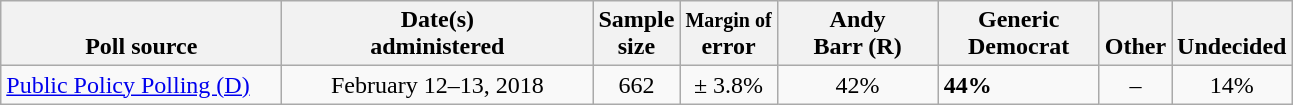<table class="wikitable">
<tr valign= bottom>
<th style="width:180px;">Poll source</th>
<th style="width:200px;">Date(s)<br>administered</th>
<th class=small>Sample<br>size</th>
<th><small>Margin of</small><br>error</th>
<th style="width:100px;">Andy<br>Barr (R)</th>
<th style="width:100px;">Generic<br>Democrat</th>
<th>Other</th>
<th>Undecided</th>
</tr>
<tr>
<td><a href='#'>Public Policy Polling (D)</a></td>
<td align=center>February 12–13, 2018</td>
<td align=center>662</td>
<td align=center>± 3.8%</td>
<td align=center>42%</td>
<td><strong>44%</strong></td>
<td align=center>–</td>
<td align=center>14%</td>
</tr>
</table>
